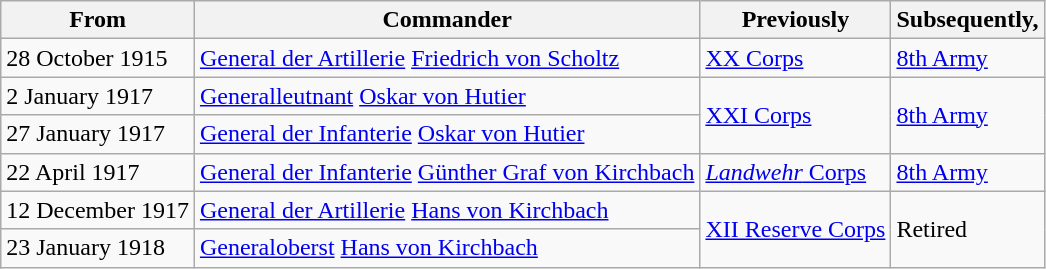<table class="wikitable">
<tr>
<th>From</th>
<th>Commander</th>
<th>Previously</th>
<th>Subsequently,</th>
</tr>
<tr>
<td>28 October 1915</td>
<td><a href='#'>General der Artillerie</a> <a href='#'>Friedrich von Scholtz</a></td>
<td><a href='#'>XX Corps</a></td>
<td><a href='#'>8th Army</a></td>
</tr>
<tr>
<td>2 January 1917</td>
<td><a href='#'>Generalleutnant</a> <a href='#'>Oskar von Hutier</a></td>
<td rowspan=2><a href='#'>XXI Corps</a></td>
<td rowspan=2><a href='#'>8th Army</a></td>
</tr>
<tr>
<td>27 January 1917</td>
<td><a href='#'>General der Infanterie</a> <a href='#'>Oskar von Hutier</a></td>
</tr>
<tr>
<td>22 April 1917</td>
<td><a href='#'>General der Infanterie</a> <a href='#'>Günther Graf von Kirchbach</a></td>
<td><a href='#'><em>Landwehr</em> Corps</a></td>
<td><a href='#'>8th Army</a></td>
</tr>
<tr>
<td>12 December 1917</td>
<td><a href='#'>General der Artillerie</a> <a href='#'>Hans von Kirchbach</a></td>
<td rowspan=2><a href='#'>XII Reserve Corps</a></td>
<td rowspan=2>Retired</td>
</tr>
<tr>
<td>23 January 1918</td>
<td><a href='#'>Generaloberst</a> <a href='#'>Hans von Kirchbach</a></td>
</tr>
</table>
